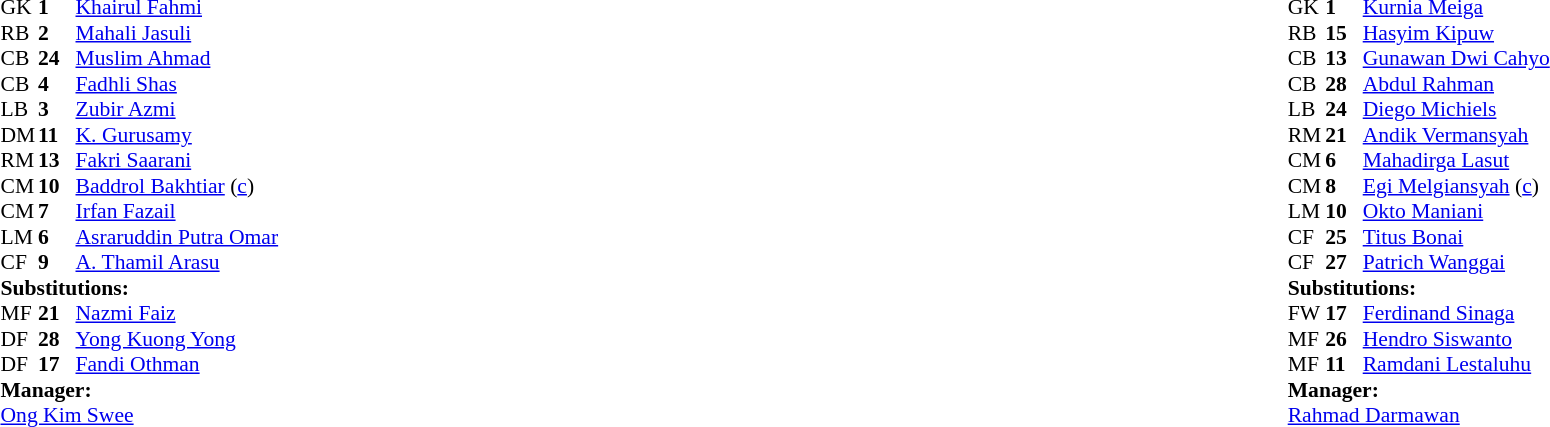<table width="100%">
<tr>
<td valign="top" width="50%"><br><table style="font-size: 90%" cellspacing="0" cellpadding="0">
<tr>
<th width="25"></th>
<th width="25"></th>
</tr>
<tr>
<td>GK</td>
<td><strong>1</strong></td>
<td><a href='#'>Khairul Fahmi</a></td>
</tr>
<tr>
<td>RB</td>
<td><strong>2</strong></td>
<td><a href='#'>Mahali Jasuli</a></td>
</tr>
<tr>
<td>CB</td>
<td><strong>24</strong></td>
<td><a href='#'>Muslim Ahmad</a></td>
</tr>
<tr>
<td>CB</td>
<td><strong>4</strong></td>
<td><a href='#'>Fadhli Shas</a></td>
</tr>
<tr>
<td>LB</td>
<td><strong>3</strong></td>
<td><a href='#'>Zubir Azmi</a></td>
</tr>
<tr>
<td>DM</td>
<td><strong>11</strong></td>
<td><a href='#'>K. Gurusamy</a></td>
<td></td>
<td></td>
</tr>
<tr>
<td>RM</td>
<td><strong>13</strong></td>
<td><a href='#'>Fakri Saarani</a></td>
<td></td>
</tr>
<tr>
<td>CM</td>
<td><strong>10</strong></td>
<td><a href='#'>Baddrol Bakhtiar</a> (<a href='#'>c</a>)</td>
<td></td>
</tr>
<tr>
<td>CM</td>
<td><strong>7</strong></td>
<td><a href='#'>Irfan Fazail</a></td>
</tr>
<tr>
<td>LM</td>
<td><strong>6</strong></td>
<td><a href='#'>Asraruddin Putra Omar</a></td>
<td></td>
<td></td>
</tr>
<tr>
<td>CF</td>
<td><strong>9</strong></td>
<td><a href='#'>A. Thamil Arasu</a></td>
<td></td>
<td></td>
</tr>
<tr>
<td colspan=3><strong>Substitutions:</strong></td>
</tr>
<tr>
<td>MF</td>
<td><strong>21</strong></td>
<td><a href='#'>Nazmi Faiz</a></td>
<td></td>
<td></td>
</tr>
<tr>
<td>DF</td>
<td><strong>28</strong></td>
<td><a href='#'>Yong Kuong Yong</a></td>
<td></td>
<td></td>
</tr>
<tr>
<td>DF</td>
<td><strong>17</strong></td>
<td><a href='#'>Fandi Othman</a></td>
<td></td>
<td></td>
</tr>
<tr>
<td colspan=3><strong>Manager:</strong></td>
</tr>
<tr>
<td colspan=3><a href='#'>Ong Kim Swee</a></td>
</tr>
</table>
</td>
<td valign="top"></td>
<td valign="top" width="50%"><br><table style="font-size: 90%" cellspacing="0" cellpadding="0" align="center">
<tr>
<th width=25></th>
<th width=25></th>
</tr>
<tr>
<td>GK</td>
<td><strong>1</strong></td>
<td><a href='#'>Kurnia Meiga</a></td>
</tr>
<tr>
<td>RB</td>
<td><strong>15</strong></td>
<td><a href='#'>Hasyim Kipuw</a></td>
</tr>
<tr>
<td>CB</td>
<td><strong>13</strong></td>
<td><a href='#'>Gunawan Dwi Cahyo</a></td>
<td></td>
</tr>
<tr>
<td>CB</td>
<td><strong>28</strong></td>
<td><a href='#'>Abdul Rahman</a></td>
</tr>
<tr>
<td>LB</td>
<td><strong>24</strong></td>
<td><a href='#'>Diego Michiels</a></td>
</tr>
<tr>
<td>RM</td>
<td><strong>21</strong></td>
<td><a href='#'>Andik Vermansyah</a></td>
<td></td>
<td></td>
</tr>
<tr>
<td>CM</td>
<td><strong>6</strong></td>
<td><a href='#'>Mahadirga Lasut</a></td>
<td></td>
<td></td>
</tr>
<tr>
<td>CM</td>
<td><strong>8</strong></td>
<td><a href='#'>Egi Melgiansyah</a> (<a href='#'>c</a>)</td>
</tr>
<tr>
<td>LM</td>
<td><strong>10</strong></td>
<td><a href='#'>Okto Maniani</a></td>
<td></td>
</tr>
<tr>
<td>CF</td>
<td><strong>25</strong></td>
<td><a href='#'>Titus Bonai</a></td>
</tr>
<tr>
<td>CF</td>
<td><strong>27</strong></td>
<td><a href='#'>Patrich Wanggai</a></td>
<td></td>
<td></td>
</tr>
<tr>
<td colspan=3><strong>Substitutions:</strong></td>
</tr>
<tr>
<td>FW</td>
<td><strong>17</strong></td>
<td><a href='#'>Ferdinand Sinaga</a></td>
<td></td>
<td></td>
</tr>
<tr>
<td>MF</td>
<td><strong>26</strong></td>
<td><a href='#'>Hendro Siswanto</a></td>
<td></td>
<td></td>
</tr>
<tr>
<td>MF</td>
<td><strong>11</strong></td>
<td><a href='#'>Ramdani Lestaluhu</a></td>
<td></td>
<td></td>
</tr>
<tr>
<td colspan=3><strong>Manager:</strong></td>
</tr>
<tr>
<td colspan=3><a href='#'>Rahmad Darmawan</a></td>
</tr>
</table>
</td>
</tr>
</table>
